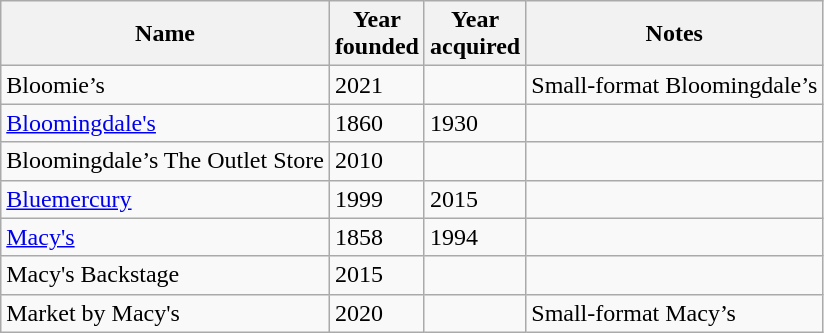<table class="wikitable sortable">
<tr>
<th>Name</th>
<th>Year<br>founded</th>
<th>Year<br>acquired</th>
<th class="unsortable">Notes</th>
</tr>
<tr>
<td>Bloomie’s</td>
<td>2021</td>
<td></td>
<td>Small-format Bloomingdale’s</td>
</tr>
<tr>
<td><a href='#'>Bloomingdale's</a></td>
<td>1860</td>
<td>1930</td>
<td></td>
</tr>
<tr>
<td>Bloomingdale’s The Outlet Store</td>
<td>2010</td>
<td></td>
<td></td>
</tr>
<tr>
<td><a href='#'>Bluemercury</a></td>
<td>1999</td>
<td>2015</td>
<td></td>
</tr>
<tr>
<td><a href='#'>Macy's</a></td>
<td>1858</td>
<td>1994</td>
<td></td>
</tr>
<tr>
<td>Macy's Backstage</td>
<td>2015</td>
<td></td>
<td></td>
</tr>
<tr>
<td>Market by Macy's</td>
<td>2020</td>
<td></td>
<td>Small-format Macy’s</td>
</tr>
</table>
